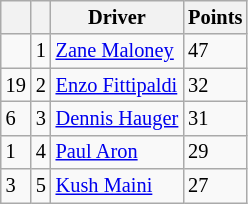<table class="wikitable" style="font-size: 85%;">
<tr>
<th></th>
<th></th>
<th>Driver</th>
<th>Points</th>
</tr>
<tr>
<td align="left"></td>
<td align="center">1</td>
<td> <a href='#'>Zane Maloney</a></td>
<td>47</td>
</tr>
<tr>
<td align="left"> 19</td>
<td align="center">2</td>
<td> <a href='#'>Enzo Fittipaldi</a></td>
<td>32</td>
</tr>
<tr>
<td align="left"> 6</td>
<td align="center">3</td>
<td> <a href='#'>Dennis Hauger</a></td>
<td>31</td>
</tr>
<tr>
<td align="left"> 1</td>
<td align="center">4</td>
<td> <a href='#'>Paul Aron</a></td>
<td>29</td>
</tr>
<tr>
<td align="left"> 3</td>
<td align="center">5</td>
<td> <a href='#'>Kush Maini</a></td>
<td>27</td>
</tr>
</table>
